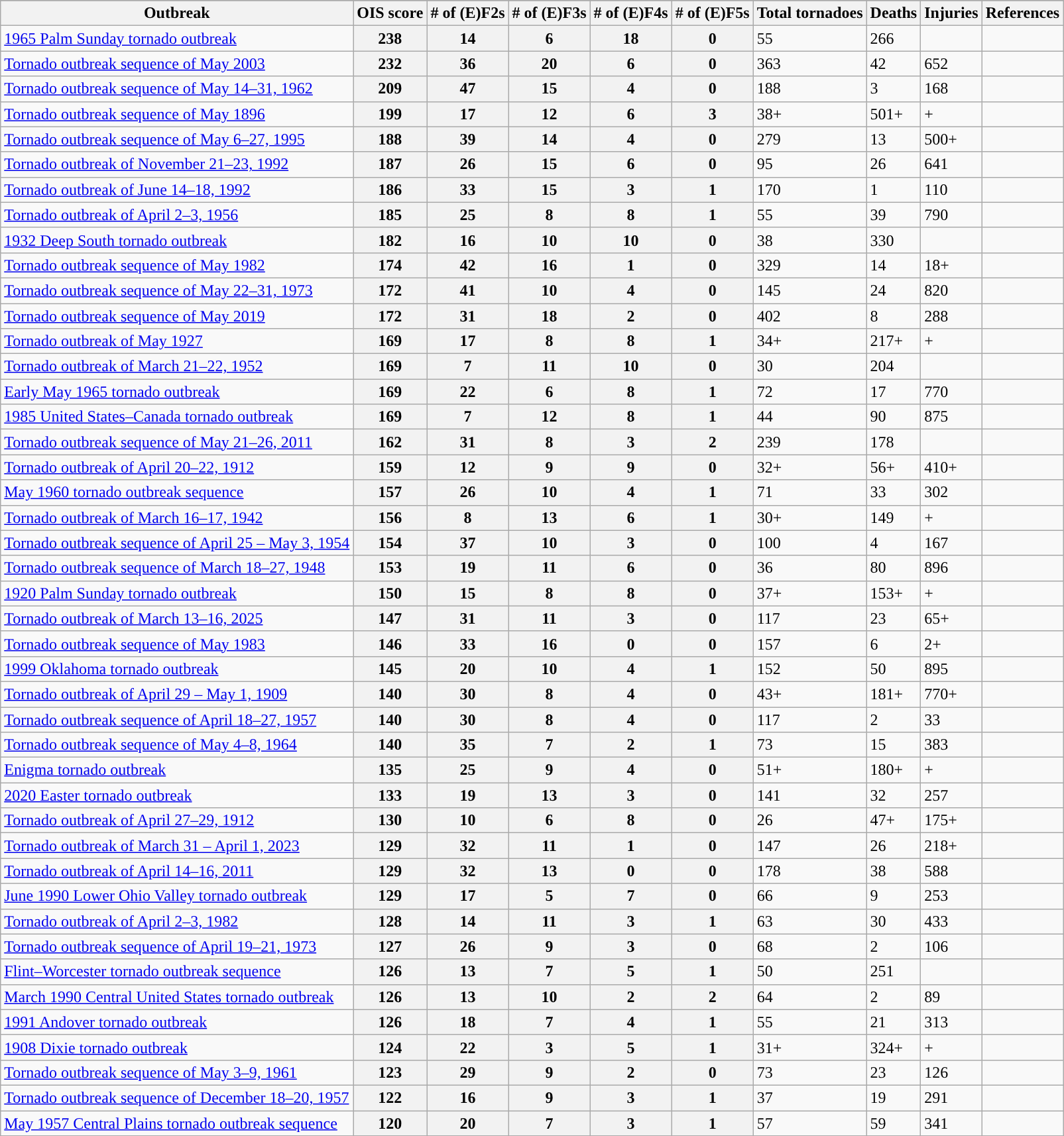<table class="wikitable sortable">
<tr>
</tr>
<tr>
<th>Outbreak</th>
<th>OIS score</th>
<th># of (E)F2s</th>
<th># of (E)F3s</th>
<th># of (E)F4s</th>
<th># of (E)F5s</th>
<th>Total tornadoes</th>
<th>Deaths</th>
<th>Injuries</th>
<th>References</th>
</tr>
<tr>
<td data-sort-value="1965-04-11"><a href='#'>1965 Palm Sunday tornado outbreak</a></td>
<th scope="row">238</th>
<th scope="row" style="background-color:#">14</th>
<th scope="row" style="background-color:#">6</th>
<th scope="row" style="background-color:#">18</th>
<th scope="row" style="background-color:#">0</th>
<td>55</td>
<td>266</td>
<td></td>
<td></td>
</tr>
<tr>
<td data-sort-value="2003-05-03"><a href='#'>Tornado outbreak sequence of May 2003</a></td>
<th scope="row">232</th>
<th scope="row" style="background-color:#">36</th>
<th scope="row" style="background-color:#">20</th>
<th scope="row" style="background-color:#">6</th>
<th scope="row" style="background-color:#">0</th>
<td>363</td>
<td>42</td>
<td>652</td>
<td></td>
</tr>
<tr>
<td data-sort-value="1962-05-14"><a href='#'>Tornado outbreak sequence of May 14–31, 1962</a></td>
<th scope="row">209</th>
<th scope="row" style="background-color:#">47</th>
<th scope="row" style="background-color:#">15</th>
<th scope="row" style="background-color:#">4</th>
<th scope="row" style="background-color:#">0</th>
<td>188</td>
<td>3</td>
<td>168</td>
<td></td>
</tr>
<tr>
<td data-sort-value="1896-05-15"><a href='#'>Tornado outbreak sequence of May 1896</a></td>
<th scope="row">199</th>
<th scope="row" style="background-color:#">17</th>
<th scope="row" style="background-color:#">12</th>
<th scope="row" style="background-color:#">6</th>
<th scope="row" style="background-color:#">3</th>
<td>38+</td>
<td>501+</td>
<td>+</td>
<td></td>
</tr>
<tr>
<td data-sort-value="1995-05-06"><a href='#'>Tornado outbreak sequence of May 6–27, 1995</a></td>
<th scope="row">188</th>
<th scope="row" style="background-color:#">39</th>
<th scope="row" style="background-color:#">14</th>
<th scope="row" style="background-color:#">4</th>
<th scope="row" style="background-color:#">0</th>
<td>279</td>
<td>13</td>
<td>500+</td>
<td></td>
</tr>
<tr>
<td data-sort-value="1992-11-21"><a href='#'>Tornado outbreak of November 21–23, 1992</a></td>
<th scope="row">187</th>
<th scope="row" style="background-color:#">26</th>
<th scope="row" style="background-color:#">15</th>
<th scope="row" style="background-color:#">6</th>
<th scope="row" style="background-color:#">0</th>
<td>95</td>
<td>26</td>
<td>641</td>
<td></td>
</tr>
<tr>
<td data-sort-value="1992-06-14"><a href='#'>Tornado outbreak of June 14–18, 1992</a></td>
<th scope="row">186</th>
<th scope="row" style="background-color:#">33</th>
<th scope="row" style="background-color:#">15</th>
<th scope="row" style="background-color:#">3</th>
<th scope="row" style="background-color:#">1</th>
<td>170</td>
<td>1</td>
<td>110</td>
<td></td>
</tr>
<tr>
<td data-sort-value="1956-04-02"><a href='#'>Tornado outbreak of April 2–3, 1956</a></td>
<th scope="row">185</th>
<th scope="row" style="background-color:#">25</th>
<th scope="row" style="background-color:#">8</th>
<th scope="row" style="background-color:#">8</th>
<th scope="row" style="background-color:#">1</th>
<td>55</td>
<td>39</td>
<td>790</td>
<td></td>
</tr>
<tr>
<td data-sort-value="1932-03-21"><a href='#'>1932 Deep South tornado outbreak</a></td>
<th scope="row">182</th>
<th scope="row" style="background-color:#">16</th>
<th scope="row" style="background-color:#">10</th>
<th scope="row" style="background-color:#">10</th>
<th scope="row" style="background-color:#">0</th>
<td>38</td>
<td>330</td>
<td></td>
<td></td>
</tr>
<tr>
<td data-sort-value="1982-05-09"><a href='#'>Tornado outbreak sequence of May 1982</a></td>
<th scope="row">174</th>
<th scope="row" style="background-color:#">42</th>
<th scope="row" style="background-color:#">16</th>
<th scope="row" style="background-color:#">1</th>
<th scope="row" style="background-color:#">0</th>
<td>329</td>
<td>14</td>
<td>18+</td>
<td></td>
</tr>
<tr>
<td data-sort-value="1973-05-22"><a href='#'>Tornado outbreak sequence of May 22–31, 1973</a></td>
<th scope="row">172</th>
<th scope="row" style="background-color:#">41</th>
<th scope="row" style="background-color:#">10</th>
<th scope="row" style="background-color:#">4</th>
<th scope="row" style="background-color:#">0</th>
<td>145</td>
<td>24</td>
<td>820</td>
<td></td>
</tr>
<tr>
<td data-sort-value="2019-05-17"><a href='#'>Tornado outbreak sequence of May 2019</a></td>
<th scope="row">172</th>
<th scope="row" style="background-color:#">31</th>
<th scope="row" style="background-color:#">18</th>
<th scope="row" style="background-color:#">2</th>
<th scope="row" style="background-color:#">0</th>
<td>402</td>
<td>8</td>
<td>288</td>
<td></td>
</tr>
<tr>
<td data-sort-value="1927-05-07"><a href='#'>Tornado outbreak of May 1927</a></td>
<th scope="row">169</th>
<th scope="row" style="background-color:#">17</th>
<th scope="row" style="background-color:#">8</th>
<th scope="row" style="background-color:#">8</th>
<th scope="row" style="background-color:#">1</th>
<td>34+</td>
<td>217+</td>
<td>+</td>
<td></td>
</tr>
<tr>
<td data-sort-value="1952-03-21"><a href='#'>Tornado outbreak of March 21–22, 1952</a></td>
<th scope="row">169</th>
<th scope="row" style="background-color:#">7</th>
<th scope="row" style="background-color:#">11</th>
<th scope="row" style="background-color:#">10</th>
<th scope="row" style="background-color:#">0</th>
<td>30</td>
<td>204</td>
<td></td>
<td></td>
</tr>
<tr>
<td data-sort-value="1965-05-05"><a href='#'>Early May 1965 tornado outbreak</a></td>
<th scope="row">169</th>
<th scope="row" style="background-color:#">22</th>
<th scope="row" style="background-color:#">6</th>
<th scope="row" style="background-color:#">8</th>
<th scope="row" style="background-color:#">1</th>
<td>72</td>
<td>17</td>
<td>770</td>
<td></td>
</tr>
<tr>
<td data-sort-value="1985-05-31"><a href='#'>1985 United States–Canada tornado outbreak</a></td>
<th scope="row">169</th>
<th scope="row" style="background-color:#">7</th>
<th scope="row" style="background-color:#">12</th>
<th scope="row" style="background-color:#">8</th>
<th scope="row" style="background-color:#">1</th>
<td>44</td>
<td>90</td>
<td>875</td>
<td></td>
</tr>
<tr>
<td data-sort-value="2011-05-21"><a href='#'>Tornado outbreak sequence of May 21–26, 2011</a></td>
<th scope="row">162</th>
<th scope="row" style="background-color:#">31</th>
<th scope="row" style="background-color:#">8</th>
<th scope="row" style="background-color:#">3</th>
<th scope="row" style="background-color:#">2</th>
<td>239</td>
<td>178</td>
<td></td>
<td></td>
</tr>
<tr>
<td data-sort-value="1912-04-20"><a href='#'>Tornado outbreak of April 20–22, 1912</a></td>
<th scope="row">159</th>
<th scope="row" style="background-color:#">12</th>
<th scope="row" style="background-color:#">9</th>
<th scope="row" style="background-color:#">9</th>
<th scope="row" style="background-color:#">0</th>
<td>32+</td>
<td>56+</td>
<td>410+</td>
<td></td>
</tr>
<tr>
<td data-sort-value="1960-05-04"><a href='#'>May 1960 tornado outbreak sequence</a></td>
<th scope="row">157</th>
<th scope="row" style="background-color:#">26</th>
<th scope="row" style="background-color:#">10</th>
<th scope="row" style="background-color:#">4</th>
<th scope="row" style="background-color:#">1</th>
<td>71</td>
<td>33</td>
<td>302</td>
<td></td>
</tr>
<tr>
<td data-sort-value="1942-03-16"><a href='#'>Tornado outbreak of March 16–17, 1942</a></td>
<th scope="row">156</th>
<th scope="row" style="background-color:#">8</th>
<th scope="row" style="background-color:#">13</th>
<th scope="row" style="background-color:#">6</th>
<th scope="row" style="background-color:#">1</th>
<td>30+</td>
<td>149</td>
<td>+</td>
<td></td>
</tr>
<tr>
<td data-sort-value="1954-04-25"><a href='#'>Tornado outbreak sequence of April 25 – May 3, 1954</a></td>
<th scope="row">154</th>
<th scope="row" style="background-color:#">37</th>
<th scope="row" style="background-color:#">10</th>
<th scope="row" style="background-color:#">3</th>
<th scope="row" style="background-color:#">0</th>
<td>100</td>
<td>4</td>
<td>167</td>
<td></td>
</tr>
<tr>
<td data-sort-value="1948-03-18"><a href='#'>Tornado outbreak sequence of March 18–27, 1948</a></td>
<th scope="row">153</th>
<th scope="row" style="background-color:#">19</th>
<th scope="row" style="background-color:#">11</th>
<th scope="row" style="background-color:#">6</th>
<th scope="row" style="background-color:#">0</th>
<td>36</td>
<td>80</td>
<td>896</td>
<td></td>
</tr>
<tr>
<td data-sort-value="1920-03-28"><a href='#'>1920 Palm Sunday tornado outbreak</a></td>
<th scope="row">150</th>
<th scope="row" style="background-color:#">15</th>
<th scope="row" style="background-color:#">8</th>
<th scope="row" style="background-color:#">8</th>
<th scope="row" style="background-color:#">0</th>
<td>37+</td>
<td>153+</td>
<td>+</td>
<td></td>
</tr>
<tr>
<td data-sort-value="2025-03-13"><a href='#'>Tornado outbreak of March 13–16, 2025</a></td>
<th scope="row">147</th>
<th scope="row" style="background-color:#">31</th>
<th scope="row" style="background-color:#">11</th>
<th scope="row" style="background-color:#">3</th>
<th scope="row" style="background-color:#">0</th>
<td>117</td>
<td>23</td>
<td>65+</td>
<td></td>
</tr>
<tr>
<td data-sort-value="1983-05-12"><a href='#'>Tornado outbreak sequence of May 1983</a></td>
<th scope="row">146</th>
<th scope="row" style="background-color:#">33</th>
<th scope="row" style="background-color:#">16</th>
<th scope="row" style="background-color:#">0</th>
<th scope="row" style="background-color:#">0</th>
<td>157</td>
<td>6</td>
<td>2+</td>
<td></td>
</tr>
<tr>
<td data-sort-value="1999-05-02"><a href='#'>1999 Oklahoma tornado outbreak</a></td>
<th scope="row">145</th>
<th scope="row" style="background-color:#">20</th>
<th scope="row" style="background-color:#">10</th>
<th scope="row" style="background-color:#">4</th>
<th scope="row" style="background-color:#">1</th>
<td>152</td>
<td>50</td>
<td>895</td>
<td></td>
</tr>
<tr>
<td data-sort-value="1909-04-29"><a href='#'>Tornado outbreak of April 29 – May 1, 1909</a></td>
<th scope="row">140</th>
<th scope="row" style="background-color:#">30</th>
<th scope="row" style="background-color:#">8</th>
<th scope="row" style="background-color:#">4</th>
<th scope="row" style="background-color:#">0</th>
<td>43+</td>
<td>181+</td>
<td>770+</td>
<td></td>
</tr>
<tr>
<td data-sort-value="1957-04-18"><a href='#'>Tornado outbreak sequence of April 18–27, 1957</a></td>
<th scope="row">140</th>
<th scope="row" style="background-color:#">30</th>
<th scope="row" style="background-color:#">8</th>
<th scope="row" style="background-color:#">4</th>
<th scope="row" style="background-color:#">0</th>
<td>117</td>
<td>2</td>
<td>33</td>
<td></td>
</tr>
<tr>
<td data-sort-value="1964-05-04"><a href='#'>Tornado outbreak sequence of May 4–8, 1964</a></td>
<th scope="row">140</th>
<th scope="row" style="background-color:#">35</th>
<th scope="row" style="background-color:#">7</th>
<th scope="row" style="background-color:#">2</th>
<th scope="row" style="background-color:#">1</th>
<td>73</td>
<td>15</td>
<td>383</td>
<td></td>
</tr>
<tr>
<td data-sort-value="1884-02-19"><a href='#'>Enigma tornado outbreak</a></td>
<th scope="row">135</th>
<th scope="row" style="background-color:#">25</th>
<th scope="row" style="background-color:#">9</th>
<th scope="row" style="background-color:#">4</th>
<th scope="row" style="background-color:#">0</th>
<td>51+</td>
<td>180+</td>
<td>+</td>
<td></td>
</tr>
<tr>
<td data-sort-value="2020-04-12"><a href='#'>2020 Easter tornado outbreak</a></td>
<th scope="row">133</th>
<th scope="row" style="background-color:#">19</th>
<th scope="row" style="background-color:#">13</th>
<th scope="row" style="background-color:#">3</th>
<th scope="row" style="background-color:#">0</th>
<td>141</td>
<td>32</td>
<td>257</td>
<td></td>
</tr>
<tr>
<td data-sort-value="1912-04-27"><a href='#'>Tornado outbreak of April 27–29, 1912</a></td>
<th scope="row">130</th>
<th scope="row" style="background-color:#">10</th>
<th scope="row" style="background-color:#">6</th>
<th scope="row" style="background-color:#">8</th>
<th scope="row" style="background-color:#">0</th>
<td>26</td>
<td>47+</td>
<td>175+</td>
<td></td>
</tr>
<tr>
<td data-sort-value="2023-03-31"><a href='#'>Tornado outbreak of March 31 – April 1, 2023</a></td>
<th scope="row">129</th>
<th scope="row" style="background-color:#">32</th>
<th scope="row" style="background-color:#">11</th>
<th scope="row" style="background-color:#">1</th>
<th scope="row" style="background-color:#">0</th>
<td>147</td>
<td>26</td>
<td>218+</td>
<td></td>
</tr>
<tr>
<td data-sort-value="2011-04-16"><a href='#'>Tornado outbreak of April 14–16, 2011</a></td>
<th scope="row">129</th>
<th scope="row" style="background-color:#">32</th>
<th scope="row" style="background-color:#">13</th>
<th scope="row" style="background-color:#">0</th>
<th scope="row" style="background-color:#">0</th>
<td>178</td>
<td>38</td>
<td>588</td>
<td></td>
</tr>
<tr>
<td data-sort-value="1990-06-02"><a href='#'>June 1990 Lower Ohio Valley tornado outbreak</a></td>
<th scope="row">129</th>
<th scope="row" style="background-color:#">17</th>
<th scope="row" style="background-color:#">5</th>
<th scope="row" style="background-color:#">7</th>
<th scope="row" style="background-color:#">0</th>
<td>66</td>
<td>9</td>
<td>253</td>
<td></td>
</tr>
<tr>
<td data-sort-value="1982-04-02"><a href='#'>Tornado outbreak of April 2–3, 1982</a></td>
<th scope="row">128</th>
<th scope="row" style="background-color:#">14</th>
<th scope="row" style="background-color:#">11</th>
<th scope="row" style="background-color:#">3</th>
<th scope="row" style="background-color:#">1</th>
<td>63</td>
<td>30</td>
<td>433</td>
<td></td>
</tr>
<tr>
<td data-sort-value="1973-04-19"><a href='#'>Tornado outbreak sequence of April 19–21, 1973</a></td>
<th scope="row">127</th>
<th scope="row" style="background-color:#">26</th>
<th scope="row" style="background-color:#">9</th>
<th scope="row" style="background-color:#">3</th>
<th scope="row" style="background-color:#">0</th>
<td>68</td>
<td>2</td>
<td>106</td>
<td></td>
</tr>
<tr>
<td data-sort-value="1953-06-07"><a href='#'>Flint–Worcester tornado outbreak sequence</a></td>
<th scope="row">126</th>
<th scope="row" style="background-color:#">13</th>
<th scope="row" style="background-color:#">7</th>
<th scope="row" style="background-color:#">5</th>
<th scope="row" style="background-color:#">1</th>
<td>50</td>
<td>251</td>
<td></td>
<td></td>
</tr>
<tr>
<td data-sort-value="1990-03-11"><a href='#'>March 1990 Central United States tornado outbreak</a></td>
<th scope="row">126</th>
<th scope="row" style="background-color:#">13</th>
<th scope="row" style="background-color:#">10</th>
<th scope="row" style="background-color:#">2</th>
<th scope="row" style="background-color:#">2</th>
<td>64</td>
<td>2</td>
<td>89</td>
<td></td>
</tr>
<tr>
<td data-sort-value="1991-04-26"><a href='#'>1991 Andover tornado outbreak</a></td>
<th scope="row">126</th>
<th scope="row" style="background-color:#">18</th>
<th scope="row" style="background-color:#">7</th>
<th scope="row" style="background-color:#">4</th>
<th scope="row" style="background-color:#">1</th>
<td>55</td>
<td>21</td>
<td>313</td>
<td></td>
</tr>
<tr>
<td data-sort-value="1908-04-23"><a href='#'>1908 Dixie tornado outbreak</a></td>
<th scope="row">124</th>
<th scope="row" style="background-color:#">22</th>
<th scope="row" style="background-color:#">3</th>
<th scope="row" style="background-color:#">5</th>
<th scope="row" style="background-color:#">1</th>
<td>31+</td>
<td>324+</td>
<td>+</td>
<td></td>
</tr>
<tr>
<td data-sort-value="1961-05-03"><a href='#'>Tornado outbreak sequence of May 3–9, 1961</a></td>
<th scope="row">123</th>
<th scope="row" style="background-color:#">29</th>
<th scope="row" style="background-color:#">9</th>
<th scope="row" style="background-color:#">2</th>
<th scope="row" style="background-color:#">0</th>
<td>73</td>
<td>23</td>
<td>126</td>
<td></td>
</tr>
<tr>
<td data-sort-value="1957-12-18"><a href='#'>Tornado outbreak sequence of December 18–20, 1957</a></td>
<th scope="row">122</th>
<th scope="row" style="background-color:#">16</th>
<th scope="row" style="background-color:#">9</th>
<th scope="row" style="background-color:#">3</th>
<th scope="row" style="background-color:#">1</th>
<td>37</td>
<td>19</td>
<td>291</td>
<td></td>
</tr>
<tr>
<td data-sort-value="1957-05-19"><a href='#'>May 1957 Central Plains tornado outbreak sequence</a></td>
<th scope="row">120</th>
<th scope="row" style="background-color:#">20</th>
<th scope="row" style="background-color:#">7</th>
<th scope="row" style="background-color:#">3</th>
<th scope="row" style="background-color:#">1</th>
<td>57</td>
<td>59</td>
<td>341</td>
<td></td>
</tr>
<tr>
</tr>
</table>
